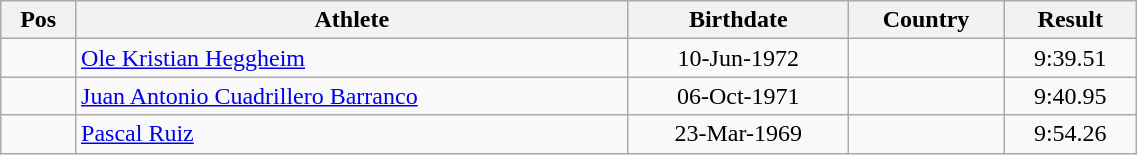<table class="wikitable"  style="text-align:center; width:60%;">
<tr>
<th>Pos</th>
<th>Athlete</th>
<th>Birthdate</th>
<th>Country</th>
<th>Result</th>
</tr>
<tr>
<td align=center></td>
<td align=left><a href='#'>Ole Kristian Heggheim</a></td>
<td>10-Jun-1972</td>
<td align=left></td>
<td>9:39.51</td>
</tr>
<tr>
<td align=center></td>
<td align=left><a href='#'>Juan Antonio Cuadrillero Barranco</a></td>
<td>06-Oct-1971</td>
<td align=left></td>
<td>9:40.95</td>
</tr>
<tr>
<td align=center></td>
<td align=left><a href='#'>Pascal Ruiz</a></td>
<td>23-Mar-1969</td>
<td align=left></td>
<td>9:54.26</td>
</tr>
</table>
